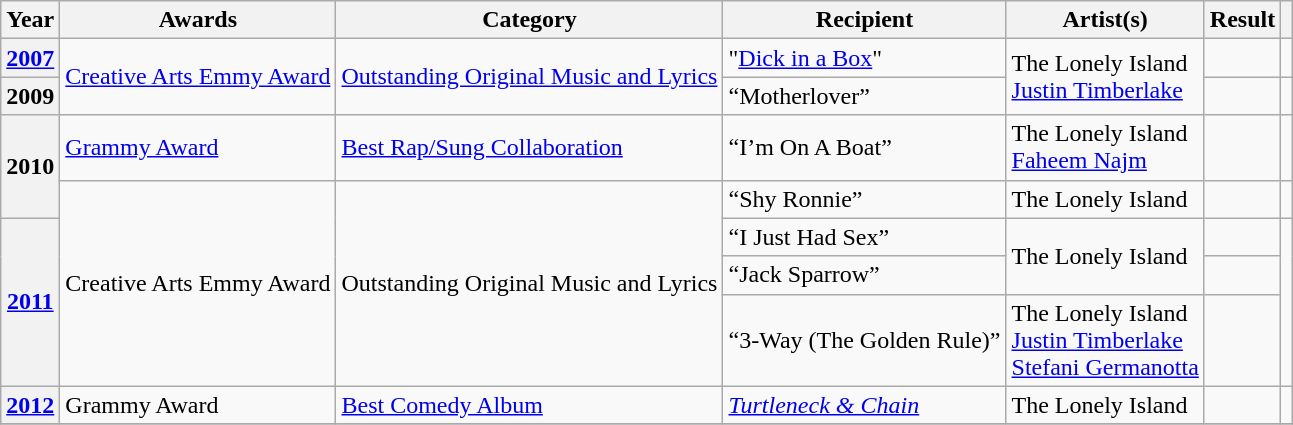<table class="wikitable sortable">
<tr>
<th scope=col>Year</th>
<th scope=col>Awards</th>
<th scope=col>Category</th>
<th scope=col>Recipient</th>
<th scope=col>Artist(s)</th>
<th scope=col>Result</th>
<th scope=col class=unsortable></th>
</tr>
<tr>
<th scope=row><a href='#'>2007</a></th>
<td rowspan="2"><a href='#'>Creative Arts Emmy Award</a></td>
<td rowspan="2"><a href='#'>Outstanding Original Music and Lyrics</a></td>
<td>"<a href='#'>Dick in a Box</a>"</td>
<td rowspan="2">The Lonely Island<br><a href='#'>Justin Timberlake</a></td>
<td></td>
<td></td>
</tr>
<tr>
<th scope=row>2009</th>
<td>“Motherlover”</td>
<td></td>
<td></td>
</tr>
<tr>
<th scope=rowgroup rowspan="2">2010</th>
<td><a href='#'>Grammy Award</a></td>
<td><a href='#'>Best Rap/Sung Collaboration</a></td>
<td>“I’m On A Boat”</td>
<td>The Lonely Island<br><a href='#'>Faheem Najm</a></td>
<td></td>
<td></td>
</tr>
<tr>
<td rowspan="4">Creative Arts Emmy Award</td>
<td rowspan="4">Outstanding Original Music and Lyrics</td>
<td>“Shy Ronnie”</td>
<td>The Lonely Island</td>
<td></td>
<td></td>
</tr>
<tr>
<th scope=rowgroup rowspan="3"><a href='#'>2011</a></th>
<td>“I Just Had Sex”</td>
<td rowspan="2">The Lonely Island</td>
<td></td>
<td rowspan="3"></td>
</tr>
<tr>
<td>“Jack Sparrow”</td>
<td></td>
</tr>
<tr>
<td>“3-Way (The Golden Rule)”</td>
<td>The Lonely Island<br><a href='#'>Justin Timberlake</a><br><a href='#'>Stefani Germanotta</a></td>
<td></td>
</tr>
<tr>
<th scope=row><a href='#'>2012</a></th>
<td>Grammy Award</td>
<td><a href='#'>Best Comedy Album</a></td>
<td><em><a href='#'>Turtleneck & Chain</a></em></td>
<td>The Lonely Island</td>
<td></td>
<td></td>
</tr>
<tr>
</tr>
</table>
